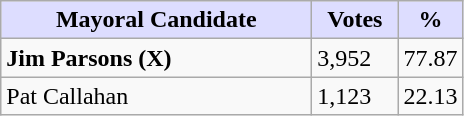<table class="wikitable">
<tr>
<th style="background:#ddf; width:200px;">Mayoral Candidate</th>
<th style="background:#ddf; width:50px;">Votes</th>
<th style="background:#ddf; width:30px;">%</th>
</tr>
<tr>
<td><strong>Jim Parsons (X)</strong></td>
<td>3,952</td>
<td>77.87</td>
</tr>
<tr>
<td>Pat Callahan</td>
<td>1,123</td>
<td>22.13</td>
</tr>
</table>
